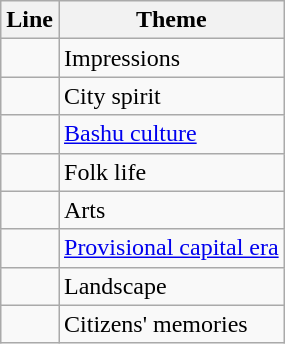<table class="wikitable">
<tr>
<th>Line</th>
<th>Theme</th>
</tr>
<tr>
<td></td>
<td>Impressions</td>
</tr>
<tr>
<td></td>
<td>City spirit</td>
</tr>
<tr>
<td></td>
<td><a href='#'>Bashu culture</a></td>
</tr>
<tr>
<td></td>
<td>Folk life</td>
</tr>
<tr>
<td></td>
<td>Arts</td>
</tr>
<tr>
<td></td>
<td><a href='#'>Provisional capital era</a></td>
</tr>
<tr>
<td></td>
<td>Landscape</td>
</tr>
<tr>
<td></td>
<td>Citizens' memories</td>
</tr>
</table>
